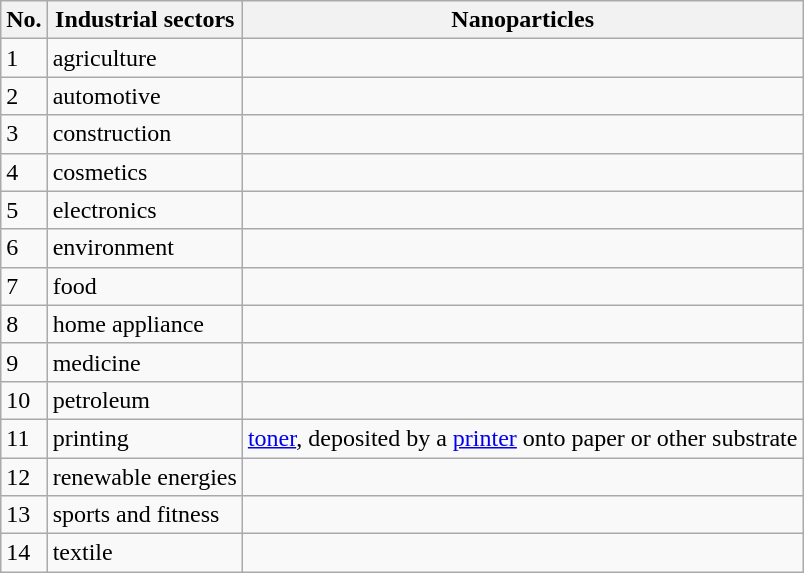<table class="wikitable">
<tr>
<th>No.</th>
<th>Industrial sectors</th>
<th>Nanoparticles</th>
</tr>
<tr>
<td>1</td>
<td>agriculture</td>
<td></td>
</tr>
<tr>
<td>2</td>
<td>automotive</td>
<td></td>
</tr>
<tr>
<td>3</td>
<td>construction</td>
<td></td>
</tr>
<tr>
<td>4</td>
<td>cosmetics</td>
<td></td>
</tr>
<tr>
<td>5</td>
<td>electronics</td>
<td></td>
</tr>
<tr>
<td>6</td>
<td>environment</td>
<td></td>
</tr>
<tr>
<td>7</td>
<td>food</td>
<td></td>
</tr>
<tr>
<td>8</td>
<td>home appliance</td>
<td></td>
</tr>
<tr>
<td>9</td>
<td>medicine</td>
<td></td>
</tr>
<tr>
<td>10</td>
<td>petroleum</td>
<td></td>
</tr>
<tr>
<td>11</td>
<td>printing</td>
<td><a href='#'>toner</a>, deposited by a <a href='#'>printer</a> onto paper or other substrate</td>
</tr>
<tr>
<td>12</td>
<td>renewable energies</td>
<td></td>
</tr>
<tr>
<td>13</td>
<td>sports and fitness</td>
<td></td>
</tr>
<tr>
<td>14</td>
<td>textile</td>
<td></td>
</tr>
</table>
